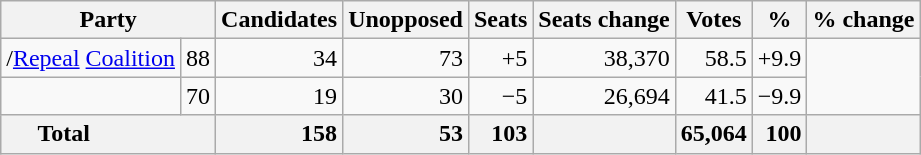<table class="wikitable sortable">
<tr>
<th colspan=2>Party</th>
<th>Candidates</th>
<th>Unopposed</th>
<th>Seats</th>
<th>Seats change</th>
<th>Votes</th>
<th>%</th>
<th>% change</th>
</tr>
<tr>
<td>/<a href='#'>Repeal</a> <a href='#'>Coalition</a></td>
<td align=right>88</td>
<td align=right>34</td>
<td align=right>73</td>
<td align=right>+5</td>
<td align=right>38,370</td>
<td align=right>58.5</td>
<td align=right>+9.9</td>
</tr>
<tr>
<td></td>
<td align=right>70</td>
<td align=right>19</td>
<td align=right>30</td>
<td align=right>−5</td>
<td align=right>26,694</td>
<td align=right>41.5</td>
<td align=right>−9.9</td>
</tr>
<tr class="sortbottom" style="font-weight: bold; text-align: right; background: #f2f2f2;">
<th colspan="2" style="padding-left: 1.5em; text-align: left;">Total</th>
<td align=right>158</td>
<td align=right>53</td>
<td align=right>103</td>
<td align=right></td>
<td align=right>65,064</td>
<td align=right>100</td>
<td align=right></td>
</tr>
</table>
